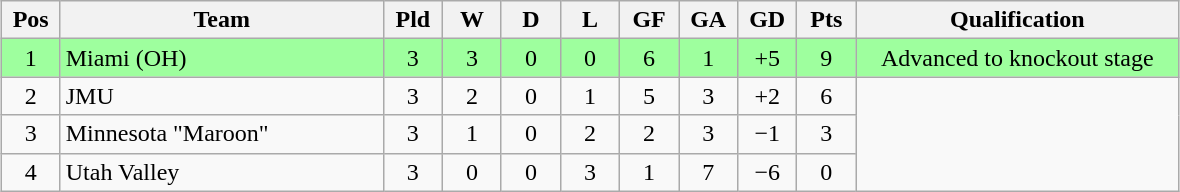<table class="wikitable" style="text-align:center; margin: 1em auto">
<tr>
<th style="width:2em">Pos</th>
<th style="width:13em">Team</th>
<th style="width:2em">Pld</th>
<th style="width:2em">W</th>
<th style="width:2em">D</th>
<th style="width:2em">L</th>
<th style="width:2em">GF</th>
<th style="width:2em">GA</th>
<th style="width:2em">GD</th>
<th style="width:2em">Pts</th>
<th style="width:13em">Qualification</th>
</tr>
<tr bgcolor="#9eff9e">
<td>1</td>
<td style="text-align:left">Miami (OH)</td>
<td>3</td>
<td>3</td>
<td>0</td>
<td>0</td>
<td>6</td>
<td>1</td>
<td>+5</td>
<td>9</td>
<td>Advanced to knockout stage</td>
</tr>
<tr>
<td>2</td>
<td style="text-align:left">JMU</td>
<td>3</td>
<td>2</td>
<td>0</td>
<td>1</td>
<td>5</td>
<td>3</td>
<td>+2</td>
<td>6</td>
<td rowspan="3"></td>
</tr>
<tr>
<td>3</td>
<td style="text-align:left">Minnesota "Maroon"</td>
<td>3</td>
<td>1</td>
<td>0</td>
<td>2</td>
<td>2</td>
<td>3</td>
<td>−1</td>
<td>3</td>
</tr>
<tr>
<td>4</td>
<td style="text-align:left">Utah Valley</td>
<td>3</td>
<td>0</td>
<td>0</td>
<td>3</td>
<td>1</td>
<td>7</td>
<td>−6</td>
<td>0</td>
</tr>
</table>
